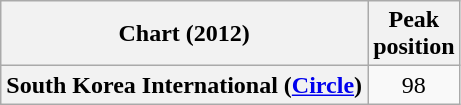<table class="wikitable sortable plainrowheaders" style="text-align:center"">
<tr>
<th>Chart (2012)</th>
<th>Peak<br>position</th>
</tr>
<tr>
<th scope="row">South Korea International (<a href='#'>Circle</a>)</th>
<td align="center">98</td>
</tr>
</table>
